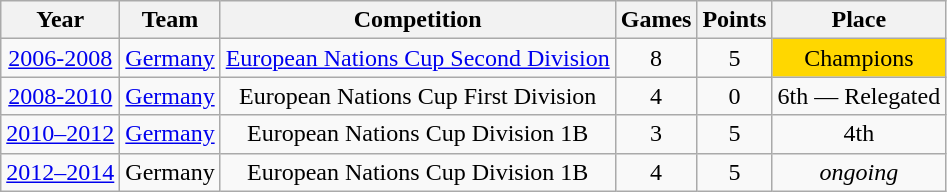<table class="wikitable">
<tr>
<th>Year</th>
<th>Team</th>
<th>Competition</th>
<th>Games</th>
<th>Points</th>
<th>Place</th>
</tr>
<tr align="center">
<td><a href='#'>2006-2008</a></td>
<td><a href='#'>Germany</a></td>
<td><a href='#'>European Nations Cup Second Division</a></td>
<td>8</td>
<td>5</td>
<td bgcolor="#FFD700">Champions</td>
</tr>
<tr align="center">
<td><a href='#'>2008-2010</a></td>
<td><a href='#'>Germany</a></td>
<td>European Nations Cup First Division</td>
<td>4</td>
<td>0</td>
<td>6th — Relegated</td>
</tr>
<tr align="center">
<td><a href='#'>2010–2012</a></td>
<td><a href='#'>Germany</a></td>
<td>European Nations Cup Division 1B</td>
<td>3</td>
<td>5</td>
<td>4th</td>
</tr>
<tr align="center">
<td><a href='#'>2012–2014</a></td>
<td>Germany</td>
<td>European Nations Cup Division 1B</td>
<td>4</td>
<td>5</td>
<td><em>ongoing</em></td>
</tr>
</table>
